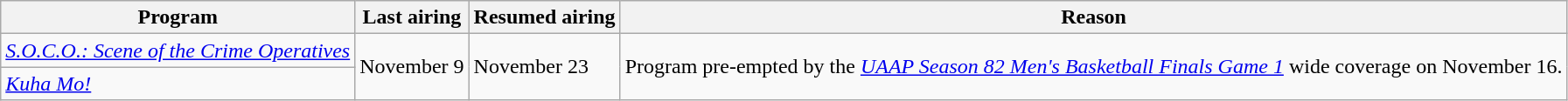<table class="wikitable">
<tr>
<th>Program</th>
<th>Last airing</th>
<th>Resumed airing</th>
<th>Reason</th>
</tr>
<tr>
<td><em><a href='#'>S.O.C.O.: Scene of the Crime Operatives</a></em></td>
<td rowspan=2>November 9</td>
<td rowspan=2>November 23</td>
<td rowspan=2>Program pre-empted by the <em><a href='#'>UAAP Season 82 Men's Basketball Finals Game 1</a></em> wide coverage on November 16.</td>
</tr>
<tr>
<td><em><a href='#'>Kuha Mo!</a></em></td>
</tr>
</table>
